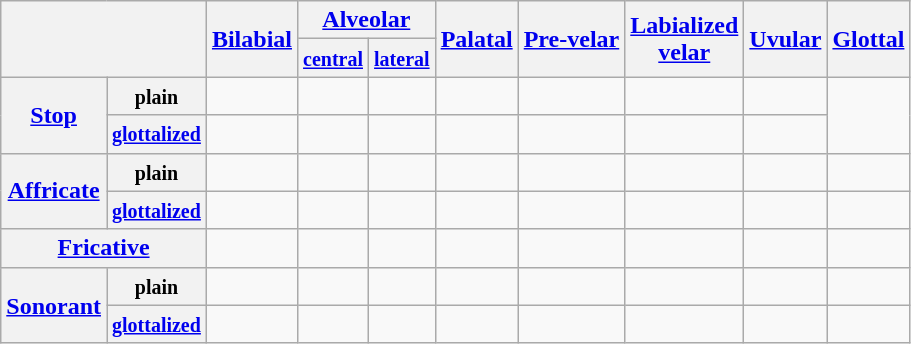<table class="wikitable" style=text-align:center>
<tr>
<th colspan="2" rowspan="2"> </th>
<th rowspan="2"><a href='#'>Bilabial</a></th>
<th colspan="2"><a href='#'>Alveolar</a></th>
<th rowspan="2"><a href='#'>Palatal</a></th>
<th rowspan="2"><a href='#'>Pre-velar</a></th>
<th rowspan="2"><a href='#'>Labialized<br>velar</a></th>
<th rowspan="2"><a href='#'>Uvular</a></th>
<th rowspan="2"><a href='#'>Glottal</a></th>
</tr>
<tr>
<th><small><a href='#'>central</a></small></th>
<th><a href='#'><small>lateral</small></a></th>
</tr>
<tr>
<th rowspan="2"><a href='#'>Stop</a></th>
<th><small>plain</small></th>
<td></td>
<td></td>
<td></td>
<td></td>
<td> </td>
<td> </td>
<td> </td>
<td rowspan="2"> </td>
</tr>
<tr>
<th><a href='#'><small>glottalized</small></a></th>
<td></td>
<td></td>
<td></td>
<td></td>
<td> </td>
<td> </td>
<td> </td>
</tr>
<tr>
<th rowspan="2"><a href='#'>Affricate</a></th>
<th><small>plain</small></th>
<td></td>
<td> </td>
<td></td>
<td></td>
<td></td>
<td></td>
<td></td>
<td></td>
</tr>
<tr>
<th><a href='#'><small>glottalized</small></a></th>
<td></td>
<td> </td>
<td> </td>
<td></td>
<td></td>
<td></td>
<td></td>
<td></td>
</tr>
<tr>
<th colspan="2"><a href='#'>Fricative</a></th>
<td></td>
<td></td>
<td> </td>
<td></td>
<td> </td>
<td> </td>
<td> </td>
<td></td>
</tr>
<tr>
<th rowspan="2"><a href='#'>Sonorant</a></th>
<th><small>plain</small></th>
<td></td>
<td></td>
<td></td>
<td> </td>
<td></td>
<td></td>
<td></td>
<td></td>
</tr>
<tr>
<th><a href='#'><small>glottalized</small></a></th>
<td> </td>
<td> </td>
<td> </td>
<td> </td>
<td></td>
<td> </td>
<td></td>
<td></td>
</tr>
</table>
